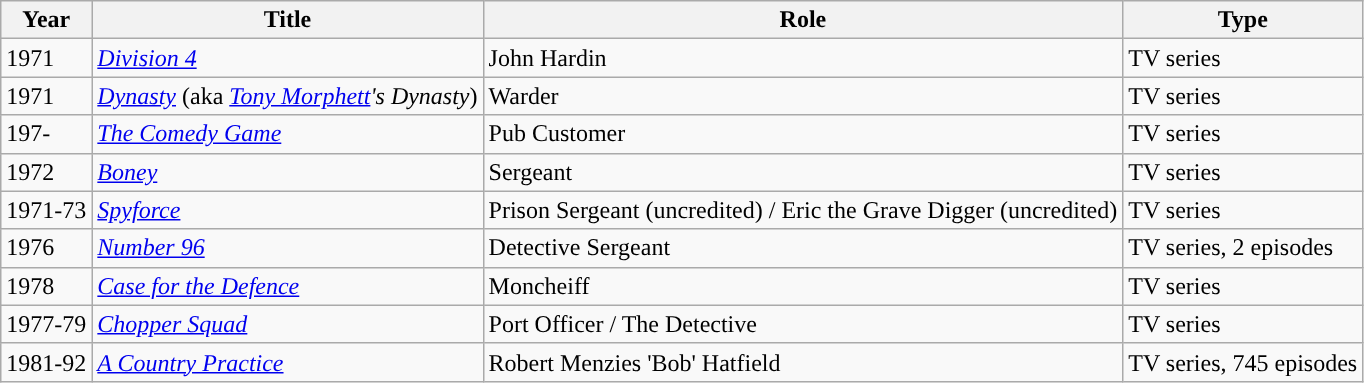<table class="wikitable">
<tr>
<th>Year</th>
<th>Title</th>
<th>Role</th>
<th>Type</th>
</tr>
<tr>
<td>1971</td>
<td><em><a href='#'>Division 4</a></em></td>
<td>John Hardin</td>
<td>TV series</td>
</tr>
<tr>
<td>1971</td>
<td><em><a href='#'>Dynasty</a></em> (aka <em><a href='#'>Tony Morphett</a>'s Dynasty</em>)</td>
<td>Warder</td>
<td>TV series</td>
</tr>
<tr>
<td>197-</td>
<td><em><a href='#'>The Comedy Game</a></em></td>
<td>Pub Customer</td>
<td>TV series</td>
</tr>
<tr>
<td>1972</td>
<td><em><a href='#'>Boney</a></em></td>
<td>Sergeant</td>
<td>TV series</td>
</tr>
<tr>
<td>1971-73</td>
<td><em><a href='#'>Spyforce</a></em></td>
<td>Prison Sergeant (uncredited) / Eric the Grave Digger (uncredited)</td>
<td>TV series</td>
</tr>
<tr>
<td>1976</td>
<td><em><a href='#'>Number 96</a></em></td>
<td>Detective Sergeant</td>
<td>TV series, 2 episodes</td>
</tr>
<tr>
<td>1978</td>
<td><em><a href='#'>Case for the Defence</a></em></td>
<td>Moncheiff</td>
<td>TV series</td>
</tr>
<tr>
<td>1977-79</td>
<td><em><a href='#'>Chopper Squad</a></em></td>
<td>Port Officer / The Detective</td>
<td>TV series</td>
</tr>
<tr>
<td>1981-92</td>
<td><em><a href='#'>A Country Practice</a></em></td>
<td>Robert Menzies 'Bob' Hatfield</td>
<td>TV series, 745 episodes</td>
</tr>
</table>
